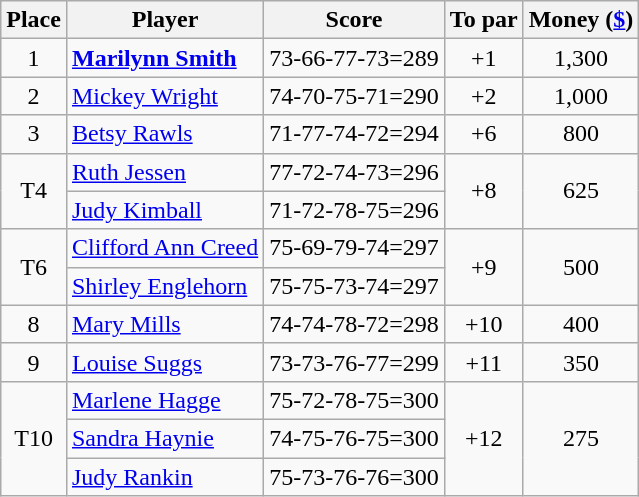<table class="wikitable">
<tr>
<th>Place</th>
<th>Player</th>
<th>Score</th>
<th>To par</th>
<th>Money (<a href='#'>$</a>)</th>
</tr>
<tr>
<td align=center>1</td>
<td> <strong><a href='#'>Marilynn Smith</a></strong></td>
<td>73-66-77-73=289</td>
<td align=center>+1</td>
<td align=center>1,300</td>
</tr>
<tr>
<td align=center>2</td>
<td> <a href='#'>Mickey Wright</a></td>
<td>74-70-75-71=290</td>
<td align=center>+2</td>
<td align=center>1,000</td>
</tr>
<tr>
<td align=center>3</td>
<td> <a href='#'>Betsy Rawls</a></td>
<td>71-77-74-72=294</td>
<td align=center>+6</td>
<td align=center>800</td>
</tr>
<tr>
<td align=center rowspan=2>T4</td>
<td> <a href='#'>Ruth Jessen</a></td>
<td>77-72-74-73=296</td>
<td align=center rowspan=2>+8</td>
<td align=center rowspan=2>625</td>
</tr>
<tr>
<td> <a href='#'>Judy Kimball</a></td>
<td>71-72-78-75=296</td>
</tr>
<tr>
<td align=center rowspan=2>T6</td>
<td> <a href='#'>Clifford Ann Creed</a></td>
<td>75-69-79-74=297</td>
<td align=center rowspan=2>+9</td>
<td align=center rowspan=2>500</td>
</tr>
<tr>
<td> <a href='#'>Shirley Englehorn</a></td>
<td>75-75-73-74=297</td>
</tr>
<tr>
<td align=center>8</td>
<td> <a href='#'>Mary Mills</a></td>
<td>74-74-78-72=298</td>
<td align=center>+10</td>
<td align=center>400</td>
</tr>
<tr>
<td align=center>9</td>
<td> <a href='#'>Louise Suggs</a></td>
<td>73-73-76-77=299</td>
<td align=center>+11</td>
<td align=center>350</td>
</tr>
<tr>
<td align=center rowspan=3>T10</td>
<td> <a href='#'>Marlene Hagge</a></td>
<td>75-72-78-75=300</td>
<td align=center rowspan=3>+12</td>
<td align=center rowspan=3>275</td>
</tr>
<tr>
<td> <a href='#'>Sandra Haynie</a></td>
<td>74-75-76-75=300</td>
</tr>
<tr>
<td> <a href='#'>Judy Rankin</a></td>
<td>75-73-76-76=300</td>
</tr>
</table>
